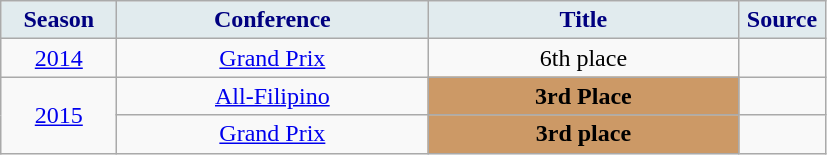<table class="wikitable">
<tr>
<th width=70px style="background:#E1EBEE; color:navy; text-align: center"><strong>Season</strong></th>
<th width=200px style="background:#E1EBEE; color:navy">Conference</th>
<th width=200px style="background:#E1EBEE; color:navy">Title</th>
<th width=50px style="background:#E1EBEE; color:navy">Source</th>
</tr>
<tr align=center>
<td rowspan=1><a href='#'>2014</a></td>
<td><a href='#'>Grand Prix</a></td>
<td>6th place</td>
<td></td>
</tr>
<tr align=center>
<td rowspan="3"><a href='#'>2015</a></td>
<td><a href='#'>All-Filipino</a></td>
<td style="background:#c96;"><strong>3rd Place</strong></td>
<td></td>
</tr>
<tr align=center>
<td><a href='#'>Grand Prix</a></td>
<td style="background:#c96;"><strong>3rd place</strong></td>
<td></td>
</tr>
</table>
